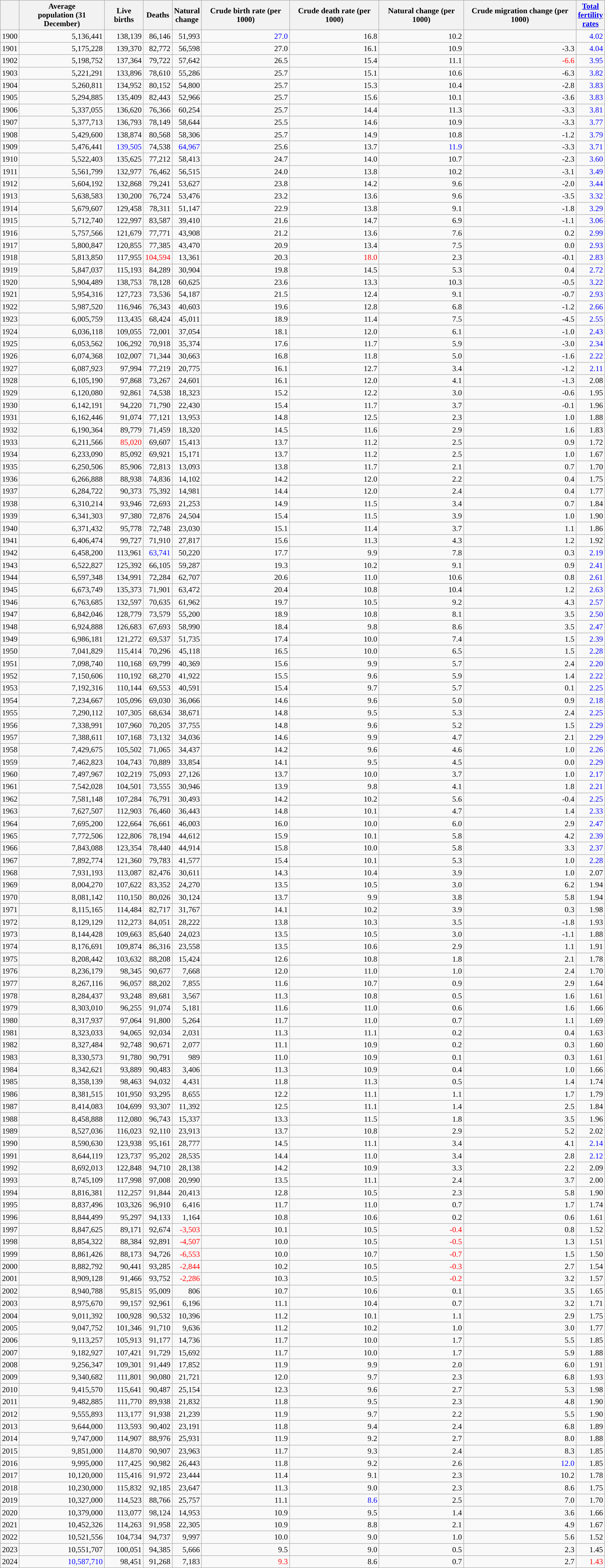<table class="wikitable sortable" style="text-align: right;">
<tr>
<th></th>
<th>Average<br>population (31 December)</th>
<th>Live births</th>
<th>Deaths</th>
<th>Natural<br>change</th>
<th>Crude birth rate (per 1000)</th>
<th>Crude death rate (per 1000)</th>
<th>Natural change (per 1000)</th>
<th>Crude migration change (per 1000)</th>
<th><a href='#'>Total<br>fertility<br>rates</a></th>
</tr>
<tr>
<td>1900</td>
<td style="text-align:right;">5,136,441 </td>
<td style="text-align:right;">138,139</td>
<td style="text-align:right;">86,146</td>
<td style="text-align:right;">51,993</td>
<td style="text-align:right;color:blue;">27.0</td>
<td style="text-align:right;">16.8</td>
<td>10.2</td>
<td></td>
<td style="text-align:right; color:blue;">4.02</td>
</tr>
<tr>
<td>1901</td>
<td style="text-align:right;">5,175,228</td>
<td style="text-align:right;">139,370</td>
<td style="text-align:right;">82,772</td>
<td style="text-align:right;">56,598</td>
<td style="text-align:right;">27.0</td>
<td style="text-align:right;">16.1</td>
<td>10.9</td>
<td>-3.3</td>
<td style="text-align:right; color:blue;">4.04</td>
</tr>
<tr>
<td>1902</td>
<td style="text-align:right;">5,198,752</td>
<td style="text-align:right;">137,364</td>
<td style="text-align:right;">79,722</td>
<td style="text-align:right;">57,642</td>
<td style="text-align:right;">26.5</td>
<td style="text-align:right;">15.4</td>
<td>11.1</td>
<td style="color:red;">-6.6</td>
<td style="text-align:right; color:blue;">3.95</td>
</tr>
<tr>
<td>1903</td>
<td style="text-align:right;">5,221,291</td>
<td style="text-align:right;">133,896</td>
<td style="text-align:right;">78,610</td>
<td style="text-align:right;">55,286</td>
<td style="text-align:right;">25.7</td>
<td style="text-align:right;">15.1</td>
<td>10.6</td>
<td>-6.3</td>
<td style="text-align:right; color:blue;">3.82</td>
</tr>
<tr>
<td>1904</td>
<td style="text-align:right;">5,260,811</td>
<td style="text-align:right;">134,952</td>
<td style="text-align:right;">80,152</td>
<td style="text-align:right;">54,800</td>
<td style="text-align:right;">25.7</td>
<td style="text-align:right;">15.3</td>
<td>10.4</td>
<td>-2.8</td>
<td style="text-align:right; color:blue;">3.83</td>
</tr>
<tr>
<td>1905</td>
<td style="text-align:right;">5,294,885</td>
<td style="text-align:right;">135,409</td>
<td style="text-align:right;">82,443</td>
<td style="text-align:right;">52,966</td>
<td style="text-align:right;">25.7</td>
<td style="text-align:right;">15.6</td>
<td>10.1</td>
<td>-3.6</td>
<td style="text-align:right; color:blue;">3.83</td>
</tr>
<tr>
<td>1906</td>
<td style="text-align:right;">5,337,055</td>
<td style="text-align:right;">136,620</td>
<td style="text-align:right;">76,366</td>
<td style="text-align:right;">60,254</td>
<td style="text-align:right;">25.7</td>
<td style="text-align:right;">14.4</td>
<td>11.3</td>
<td>-3.3</td>
<td style="text-align:right; color:blue;">3.81</td>
</tr>
<tr>
<td>1907</td>
<td style="text-align:right;">5,377,713</td>
<td style="text-align:right;">136,793</td>
<td style="text-align:right;">78,149</td>
<td style="text-align:right;">58,644</td>
<td style="text-align:right;">25.5</td>
<td style="text-align:right;">14.6</td>
<td>10.9</td>
<td>-3.3</td>
<td style="text-align:right; color:blue;">3.77</td>
</tr>
<tr>
<td>1908</td>
<td style="text-align:right;">5,429,600</td>
<td style="text-align:right;">138,874</td>
<td style="text-align:right;">80,568</td>
<td style="text-align:right;">58,306</td>
<td style="text-align:right;">25.7</td>
<td style="text-align:right;">14.9</td>
<td>10.8</td>
<td>-1.2</td>
<td style="text-align:right; color:blue;">3.79</td>
</tr>
<tr>
<td>1909</td>
<td style="text-align:right;">5,476,441</td>
<td style="text-align:right; color:blue;">139,505</td>
<td style="text-align:right;">74,538</td>
<td style="text-align:right; color:blue;">64,967</td>
<td style="text-align:right;">25.6</td>
<td style="text-align:right;">13.7</td>
<td style="color:blue;">11.9</td>
<td>-3.3</td>
<td style="text-align:right; color:blue;">3.71</td>
</tr>
<tr>
<td>1910</td>
<td style="text-align:right;">5,522,403</td>
<td style="text-align:right;">135,625</td>
<td style="text-align:right;">77,212</td>
<td style="text-align:right;">58,413</td>
<td style="text-align:right;">24.7</td>
<td style="text-align:right;">14.0</td>
<td>10.7</td>
<td>-2.3</td>
<td style="text-align:right; color:blue;">3.60</td>
</tr>
<tr>
<td>1911</td>
<td style="text-align:right;">5,561,799</td>
<td style="text-align:right;">132,977</td>
<td style="text-align:right;">76,462</td>
<td style="text-align:right;">56,515</td>
<td style="text-align:right;">24.0</td>
<td style="text-align:right;">13.8</td>
<td>10.2</td>
<td>-3.1</td>
<td style="text-align:right; color:blue;">3.49</td>
</tr>
<tr>
<td>1912</td>
<td style="text-align:right;">5,604,192</td>
<td style="text-align:right;">132,868</td>
<td style="text-align:right;">79,241</td>
<td style="text-align:right;">53,627</td>
<td style="text-align:right;">23.8</td>
<td style="text-align:right;">14.2</td>
<td>9.6</td>
<td>-2.0</td>
<td style="text-align:right; color:blue;">3.44</td>
</tr>
<tr>
<td>1913</td>
<td style="text-align:right;">5,638,583</td>
<td style="text-align:right;">130,200</td>
<td style="text-align:right;">76,724</td>
<td style="text-align:right;">53,476</td>
<td style="text-align:right;">23.2</td>
<td style="text-align:right;">13.6</td>
<td>9.6</td>
<td>-3.5</td>
<td style="text-align:right; color:blue;">3.32</td>
</tr>
<tr>
<td>1914</td>
<td style="text-align:right;">5,679,607</td>
<td style="text-align:right;">129,458</td>
<td style="text-align:right;">78,311</td>
<td style="text-align:right;">51,147</td>
<td style="text-align:right;">22.9</td>
<td style="text-align:right;">13.8</td>
<td>9.1</td>
<td>-1.8</td>
<td style="text-align:right; color:blue;">3.29</td>
</tr>
<tr>
<td>1915</td>
<td style="text-align:right;">5,712,740</td>
<td style="text-align:right;">122,997</td>
<td style="text-align:right;">83,587</td>
<td style="text-align:right;">39,410</td>
<td style="text-align:right;">21.6</td>
<td style="text-align:right;">14.7</td>
<td>6.9</td>
<td>-1.1</td>
<td style="text-align:right; color:blue;">3.06</td>
</tr>
<tr>
<td>1916</td>
<td style="text-align:right;">5,757,566</td>
<td style="text-align:right;">121,679</td>
<td style="text-align:right;">77,771</td>
<td style="text-align:right;">43,908</td>
<td style="text-align:right;">21.2</td>
<td style="text-align:right;">13.6</td>
<td>7.6</td>
<td>0.2</td>
<td style="text-align:right; color:blue;">2.99</td>
</tr>
<tr>
<td>1917</td>
<td style="text-align:right;">5,800,847</td>
<td style="text-align:right;">120,855</td>
<td style="text-align:right;">77,385</td>
<td style="text-align:right;">43,470</td>
<td style="text-align:right;">20.9</td>
<td style="text-align:right;">13.4</td>
<td>7.5</td>
<td>0.0</td>
<td style="text-align:right; color:blue;">2.93</td>
</tr>
<tr>
<td>1918</td>
<td style="text-align:right;">5,813,850</td>
<td style="text-align:right;">117,955</td>
<td style="text-align:right; color:red;">104,594</td>
<td style="text-align:right;">13,361</td>
<td style="text-align:right;">20.3</td>
<td style="text-align:right;color:red;">18.0</td>
<td>2.3</td>
<td>-0.1</td>
<td style="text-align:right; color:blue;">2.83</td>
</tr>
<tr>
<td>1919</td>
<td style="text-align:right;">5,847,037</td>
<td style="text-align:right;">115,193</td>
<td style="text-align:right;">84,289</td>
<td style="text-align:right;">30,904</td>
<td style="text-align:right;">19.8</td>
<td style="text-align:right;">14.5</td>
<td>5.3</td>
<td>0.4</td>
<td style="text-align:right; color:blue;">2.72</td>
</tr>
<tr>
<td>1920</td>
<td style="text-align:right;">5,904,489</td>
<td style="text-align:right;">138,753</td>
<td style="text-align:right;">78,128</td>
<td style="text-align:right;">60,625</td>
<td style="text-align:right;">23.6</td>
<td style="text-align:right;">13.3</td>
<td>10.3</td>
<td>-0.5</td>
<td style="text-align:right; color:blue;">3.22</td>
</tr>
<tr>
<td>1921</td>
<td style="text-align:right;">5,954,316</td>
<td style="text-align:right;">127,723</td>
<td style="text-align:right;">73,536</td>
<td style="text-align:right;">54,187</td>
<td style="text-align:right;">21.5</td>
<td style="text-align:right;">12.4</td>
<td>9.1</td>
<td>-0.7</td>
<td style="text-align:right; color:blue;">2.93</td>
</tr>
<tr>
<td>1922</td>
<td style="text-align:right;">5,987,520</td>
<td style="text-align:right;">116,946</td>
<td style="text-align:right;">76,343</td>
<td style="text-align:right;">40,603</td>
<td style="text-align:right;">19.6</td>
<td style="text-align:right;">12.8</td>
<td>6.8</td>
<td>-1.2</td>
<td style="text-align:right; color:blue;">2.66</td>
</tr>
<tr>
<td>1923</td>
<td style="text-align:right;">6,005,759</td>
<td style="text-align:right;">113,435</td>
<td style="text-align:right;">68,424</td>
<td style="text-align:right;">45,011</td>
<td style="text-align:right;">18.9</td>
<td style="text-align:right;">11.4</td>
<td>7.5</td>
<td>-4.5</td>
<td style="text-align:right; color:blue;">2.55</td>
</tr>
<tr>
<td>1924</td>
<td style="text-align:right;">6,036,118</td>
<td style="text-align:right;">109,055</td>
<td style="text-align:right;">72,001</td>
<td style="text-align:right;">37,054</td>
<td style="text-align:right;">18.1</td>
<td style="text-align:right;">12.0</td>
<td>6.1</td>
<td>-1.0</td>
<td style="text-align:right; color:blue;">2.43</td>
</tr>
<tr>
<td>1925</td>
<td style="text-align:right;">6,053,562</td>
<td style="text-align:right;">106,292</td>
<td style="text-align:right;">70,918</td>
<td style="text-align:right;">35,374</td>
<td style="text-align:right;">17.6</td>
<td style="text-align:right;">11.7</td>
<td>5.9</td>
<td>-3.0</td>
<td style="text-align:right; color:blue;">2.34</td>
</tr>
<tr>
<td>1926</td>
<td style="text-align:right;">6,074,368</td>
<td style="text-align:right;">102,007</td>
<td style="text-align:right;">71,344</td>
<td style="text-align:right;">30,663</td>
<td style="text-align:right;">16.8</td>
<td style="text-align:right;">11.8</td>
<td>5.0</td>
<td>-1.6</td>
<td style="text-align:right; color:blue;">2.22</td>
</tr>
<tr>
<td>1927</td>
<td style="text-align:right;">6,087,923</td>
<td style="text-align:right;">97,994</td>
<td style="text-align:right;">77,219</td>
<td style="text-align:right;">20,775</td>
<td style="text-align:right;">16.1</td>
<td style="text-align:right;">12.7</td>
<td>3.4</td>
<td>-1.2</td>
<td style="text-align:right; color:blue;">2.11</td>
</tr>
<tr>
<td>1928</td>
<td style="text-align:right;">6,105,190</td>
<td style="text-align:right;">97,868</td>
<td style="text-align:right;">73,267</td>
<td style="text-align:right;">24,601</td>
<td style="text-align:right;">16.1</td>
<td style="text-align:right;">12.0</td>
<td>4.1</td>
<td>-1.3</td>
<td style="text-align:right;">2.08</td>
</tr>
<tr>
<td>1929</td>
<td style="text-align:right;">6,120,080</td>
<td style="text-align:right;">92,861</td>
<td style="text-align:right;">74,538</td>
<td style="text-align:right;">18,323</td>
<td style="text-align:right;">15.2</td>
<td style="text-align:right;">12.2</td>
<td>3.0</td>
<td>-0.6</td>
<td style="text-align:right;">1.95</td>
</tr>
<tr>
<td>1930</td>
<td style="text-align:right;">6,142,191</td>
<td style="text-align:right;">94,220</td>
<td style="text-align:right;">71,790</td>
<td style="text-align:right;">22,430</td>
<td style="text-align:right;">15.4</td>
<td style="text-align:right;">11.7</td>
<td>3.7</td>
<td>-0.1</td>
<td style="text-align:right;">1.96</td>
</tr>
<tr>
<td>1931</td>
<td style="text-align:right;">6,162,446</td>
<td style="text-align:right;">91,074</td>
<td style="text-align:right;">77,121</td>
<td style="text-align:right;">13,953</td>
<td style="text-align:right;">14.8</td>
<td style="text-align:right;">12.5</td>
<td>2.3</td>
<td>1.0</td>
<td style="text-align:right;">1.88</td>
</tr>
<tr>
<td>1932</td>
<td style="text-align:right;">6,190,364</td>
<td style="text-align:right;">89,779</td>
<td style="text-align:right;">71,459</td>
<td style="text-align:right;">18,320</td>
<td style="text-align:right;">14.5</td>
<td style="text-align:right;">11.6</td>
<td>2.9</td>
<td>1.6</td>
<td style="text-align:right;">1.83</td>
</tr>
<tr>
<td>1933</td>
<td style="text-align:right;">6,211,566</td>
<td style="text-align:right; color:red;">85,020</td>
<td style="text-align:right;">69,607</td>
<td style="text-align:right;">15,413</td>
<td style="text-align:right;">13.7</td>
<td style="text-align:right;">11.2</td>
<td>2.5</td>
<td>0.9</td>
<td style="text-align:right;">1.72</td>
</tr>
<tr>
<td>1934</td>
<td style="text-align:right;">6,233,090</td>
<td style="text-align:right;">85,092</td>
<td style="text-align:right;">69,921</td>
<td style="text-align:right;">15,171</td>
<td style="text-align:right;">13.7</td>
<td style="text-align:right;">11.2</td>
<td>2.5</td>
<td>1.0</td>
<td style="text-align:right;">1.67</td>
</tr>
<tr>
<td>1935</td>
<td style="text-align:right;">6,250,506</td>
<td style="text-align:right;">85,906</td>
<td style="text-align:right;">72,813</td>
<td style="text-align:right;">13,093</td>
<td style="text-align:right;">13.8</td>
<td style="text-align:right;">11.7</td>
<td>2.1</td>
<td>0.7</td>
<td style="text-align:right;">1.70</td>
</tr>
<tr>
<td>1936</td>
<td style="text-align:right;">6,266,888</td>
<td style="text-align:right;">88,938</td>
<td style="text-align:right;">74,836</td>
<td style="text-align:right;">14,102</td>
<td style="text-align:right;">14.2</td>
<td style="text-align:right;">12.0</td>
<td>2.2</td>
<td>0.4</td>
<td style="text-align:right;">1.75</td>
</tr>
<tr>
<td>1937</td>
<td style="text-align:right;">6,284,722</td>
<td style="text-align:right;">90,373</td>
<td style="text-align:right;">75,392</td>
<td style="text-align:right;">14,981</td>
<td style="text-align:right;">14.4</td>
<td style="text-align:right;">12.0</td>
<td>2.4</td>
<td>0.4</td>
<td style="text-align:right;">1.77</td>
</tr>
<tr>
<td>1938</td>
<td style="text-align:right;">6,310,214</td>
<td style="text-align:right;">93,946</td>
<td style="text-align:right;">72,693</td>
<td style="text-align:right;">21,253</td>
<td style="text-align:right;">14.9</td>
<td style="text-align:right;">11.5</td>
<td>3.4</td>
<td>0.7</td>
<td style="text-align:right;">1.84</td>
</tr>
<tr>
<td>1939</td>
<td style="text-align:right;">6,341,303</td>
<td style="text-align:right;">97,380</td>
<td style="text-align:right;">72,876</td>
<td style="text-align:right;">24,504</td>
<td style="text-align:right;">15.4</td>
<td style="text-align:right;">11.5</td>
<td>3.9</td>
<td>1.0</td>
<td style="text-align:right;">1.90</td>
</tr>
<tr>
<td>1940</td>
<td style="text-align:right;">6,371,432</td>
<td style="text-align:right;">95,778</td>
<td style="text-align:right;">72,748</td>
<td style="text-align:right;">23,030</td>
<td style="text-align:right;">15.1</td>
<td style="text-align:right;">11.4</td>
<td>3.7</td>
<td>1.1</td>
<td style="text-align:right;">1.86</td>
</tr>
<tr>
<td>1941</td>
<td style="text-align:right;">6,406,474</td>
<td style="text-align:right;">99,727</td>
<td style="text-align:right;">71,910</td>
<td style="text-align:right;">27,817</td>
<td style="text-align:right;">15.6</td>
<td style="text-align:right;">11.3</td>
<td>4.3</td>
<td>1.2</td>
<td style="text-align:right;">1.92</td>
</tr>
<tr>
<td>1942</td>
<td style="text-align:right;">6,458,200</td>
<td style="text-align:right;">113,961</td>
<td style="text-align:right; color:blue;">63,741</td>
<td style="text-align:right;">50,220</td>
<td style="text-align:right;">17.7</td>
<td style="text-align:right;">9.9</td>
<td>7.8</td>
<td>0.3</td>
<td style="text-align:right; color:blue;">2.19</td>
</tr>
<tr>
<td>1943</td>
<td style="text-align:right;">6,522,827</td>
<td style="text-align:right;">125,392</td>
<td style="text-align:right;">66,105</td>
<td style="text-align:right;">59,287</td>
<td style="text-align:right;">19.3</td>
<td style="text-align:right;">10.2</td>
<td>9.1</td>
<td>0.9</td>
<td style="text-align:right; color:blue;">2.41</td>
</tr>
<tr>
<td>1944</td>
<td style="text-align:right;">6,597,348</td>
<td style="text-align:right;">134,991</td>
<td style="text-align:right;">72,284</td>
<td style="text-align:right;">62,707</td>
<td style="text-align:right;">20.6</td>
<td style="text-align:right;">11.0</td>
<td>10.6</td>
<td>0.8</td>
<td style="text-align:right; color:blue;">2.61</td>
</tr>
<tr>
<td>1945</td>
<td style="text-align:right;">6,673,749</td>
<td style="text-align:right;">135,373</td>
<td style="text-align:right;">71,901</td>
<td style="text-align:right;">63,472</td>
<td style="text-align:right;">20.4</td>
<td style="text-align:right;">10.8</td>
<td>10.4</td>
<td>1.2</td>
<td style="text-align:right; color:blue;">2.63</td>
</tr>
<tr>
<td>1946</td>
<td style="text-align:right;">6,763,685</td>
<td style="text-align:right;">132,597</td>
<td style="text-align:right;">70,635</td>
<td style="text-align:right;">61,962</td>
<td style="text-align:right;">19.7</td>
<td style="text-align:right;">10.5</td>
<td>9.2</td>
<td>4.3</td>
<td style="text-align:right; color:blue;">2.57</td>
</tr>
<tr>
<td>1947</td>
<td style="text-align:right;">6,842,046</td>
<td style="text-align:right;">128,779</td>
<td style="text-align:right;">73,579</td>
<td style="text-align:right;">55,200</td>
<td style="text-align:right;">18.9</td>
<td style="text-align:right;">10.8</td>
<td>8.1</td>
<td>3.5</td>
<td style="text-align:right; color:blue;">2.50</td>
</tr>
<tr>
<td>1948</td>
<td style="text-align:right;">6,924,888</td>
<td style="text-align:right;">126,683</td>
<td style="text-align:right;">67,693</td>
<td style="text-align:right;">58,990</td>
<td style="text-align:right;">18.4</td>
<td style="text-align:right;">9.8</td>
<td>8.6</td>
<td>3.5</td>
<td style="text-align:right; color:blue;">2.47</td>
</tr>
<tr>
<td>1949</td>
<td style="text-align:right;">6,986,181</td>
<td style="text-align:right;">121,272</td>
<td style="text-align:right;">69,537</td>
<td style="text-align:right;">51,735</td>
<td style="text-align:right;">17.4</td>
<td style="text-align:right;">10.0</td>
<td>7.4</td>
<td>1.5</td>
<td style="text-align:right; color:blue;">2.39</td>
</tr>
<tr>
<td>1950</td>
<td style="text-align:right;">7,041,829</td>
<td style="text-align:right;">115,414</td>
<td style="text-align:right;">70,296</td>
<td style="text-align:right;">45,118</td>
<td style="text-align:right;">16.5</td>
<td style="text-align:right;">10.0</td>
<td>6.5</td>
<td>1.5</td>
<td style="text-align:right; color:blue;">2.28</td>
</tr>
<tr>
<td>1951</td>
<td style="text-align:right;">7,098,740</td>
<td style="text-align:right;">110,168</td>
<td style="text-align:right;">69,799</td>
<td style="text-align:right;">40,369</td>
<td style="text-align:right;">15.6</td>
<td style="text-align:right;">9.9</td>
<td>5.7</td>
<td>2.4</td>
<td style="text-align:right; color:blue;">2.20</td>
</tr>
<tr>
<td>1952</td>
<td style="text-align:right;">7,150,606</td>
<td style="text-align:right;">110,192</td>
<td style="text-align:right;">68,270</td>
<td style="text-align:right;">41,922</td>
<td style="text-align:right;">15.5</td>
<td style="text-align:right;">9.6</td>
<td>5.9</td>
<td>1.4</td>
<td style="text-align:right; color:blue;">2.22</td>
</tr>
<tr>
<td>1953</td>
<td style="text-align:right;">7,192,316</td>
<td style="text-align:right;">110,144</td>
<td style="text-align:right;">69,553</td>
<td style="text-align:right;">40,591</td>
<td style="text-align:right;">15.4</td>
<td style="text-align:right;">9.7</td>
<td>5.7</td>
<td>0.1</td>
<td style="text-align:right; color:blue;">2.25</td>
</tr>
<tr>
<td>1954</td>
<td style="text-align:right;">7,234,667</td>
<td style="text-align:right;">105,096</td>
<td style="text-align:right;">69,030</td>
<td style="text-align:right;">36,066</td>
<td style="text-align:right;">14.6</td>
<td style="text-align:right;">9.6</td>
<td>5.0</td>
<td>0.9</td>
<td style="text-align:right; color:blue;">2.18</td>
</tr>
<tr>
<td>1955</td>
<td style="text-align:right;">7,290,112</td>
<td style="text-align:right;">107,305</td>
<td style="text-align:right;">68,634</td>
<td style="text-align:right;">38,671</td>
<td style="text-align:right;">14.8</td>
<td style="text-align:right;">9.5</td>
<td>5.3</td>
<td>2.4</td>
<td style="text-align:right; color:blue;">2.25</td>
</tr>
<tr>
<td>1956</td>
<td style="text-align:right;">7,338,991</td>
<td style="text-align:right;">107,960</td>
<td style="text-align:right;">70,205</td>
<td style="text-align:right;">37,755</td>
<td style="text-align:right;">14.8</td>
<td style="text-align:right;">9.6</td>
<td>5.2</td>
<td>1.5</td>
<td style="text-align:right; color:blue;">2.29</td>
</tr>
<tr>
<td>1957</td>
<td style="text-align:right;">7,388,611</td>
<td style="text-align:right;">107,168</td>
<td style="text-align:right;">73,132</td>
<td style="text-align:right;">34,036</td>
<td style="text-align:right;">14.6</td>
<td style="text-align:right;">9.9</td>
<td>4.7</td>
<td>2.1</td>
<td style="text-align:right; color:blue;">2.29</td>
</tr>
<tr>
<td>1958</td>
<td style="text-align:right;">7,429,675</td>
<td style="text-align:right;">105,502</td>
<td style="text-align:right;">71,065</td>
<td style="text-align:right;">34,437</td>
<td style="text-align:right;">14.2</td>
<td style="text-align:right;">9.6</td>
<td>4.6</td>
<td>1.0</td>
<td style="text-align:right; color:blue;">2.26</td>
</tr>
<tr>
<td>1959</td>
<td style="text-align:right;">7,462,823</td>
<td style="text-align:right;">104,743</td>
<td style="text-align:right;">70,889</td>
<td style="text-align:right;">33,854</td>
<td style="text-align:right;">14.1</td>
<td style="text-align:right;">9.5</td>
<td>4.5</td>
<td>0.0</td>
<td style="text-align:right; color:blue;">2.29</td>
</tr>
<tr>
<td>1960</td>
<td style="text-align:right;">7,497,967</td>
<td style="text-align:right;">102,219</td>
<td style="text-align:right;">75,093</td>
<td style="text-align:right;">27,126</td>
<td style="text-align:right;">13.7</td>
<td style="text-align:right;">10.0</td>
<td>3.7</td>
<td>1.0</td>
<td style="text-align:right; color:blue;">2.17</td>
</tr>
<tr>
<td>1961</td>
<td style="text-align:right;">7,542,028</td>
<td style="text-align:right;">104,501</td>
<td style="text-align:right;">73,555</td>
<td style="text-align:right;">30,946</td>
<td style="text-align:right;">13.9</td>
<td style="text-align:right;">9.8</td>
<td>4.1</td>
<td>1.8</td>
<td style="text-align:right; color:blue;">2.21</td>
</tr>
<tr>
<td>1962</td>
<td style="text-align:right;">7,581,148</td>
<td style="text-align:right;">107,284</td>
<td style="text-align:right;">76,791</td>
<td style="text-align:right;">30,493</td>
<td style="text-align:right;">14.2</td>
<td style="text-align:right;">10.2</td>
<td>5.6</td>
<td>-0.4</td>
<td style="text-align:right; color:blue;">2.25</td>
</tr>
<tr>
<td>1963</td>
<td style="text-align:right;">7,627,507</td>
<td style="text-align:right;">112,903</td>
<td style="text-align:right;">76,460</td>
<td style="text-align:right;">36,443</td>
<td style="text-align:right;">14.8</td>
<td style="text-align:right;">10.1</td>
<td>4.7</td>
<td>1.4</td>
<td style="text-align:right; color:blue;">2.33</td>
</tr>
<tr>
<td>1964</td>
<td style="text-align:right;">7,695,200</td>
<td style="text-align:right;">122,664</td>
<td style="text-align:right;">76,661</td>
<td style="text-align:right;">46,003</td>
<td style="text-align:right;">16.0</td>
<td style="text-align:right;">10.0</td>
<td>6.0</td>
<td>2.9</td>
<td style="text-align:right; color:blue;">2.47</td>
</tr>
<tr>
<td>1965</td>
<td style="text-align:right;">7,772,506</td>
<td style="text-align:right;">122,806</td>
<td style="text-align:right;">78,194</td>
<td style="text-align:right;">44,612</td>
<td style="text-align:right;">15.9</td>
<td style="text-align:right;">10.1</td>
<td>5.8</td>
<td>4.2</td>
<td style="text-align:right; color:blue;">2.39</td>
</tr>
<tr>
<td>1966</td>
<td style="text-align:right;">7,843,088</td>
<td style="text-align:right;">123,354</td>
<td style="text-align:right;">78,440</td>
<td style="text-align:right;">44,914</td>
<td style="text-align:right;">15.8</td>
<td style="text-align:right;">10.0</td>
<td>5.8</td>
<td>3.3</td>
<td style="text-align:right; color:blue;">2.37</td>
</tr>
<tr>
<td>1967</td>
<td style="text-align:right;">7,892,774</td>
<td style="text-align:right;">121,360</td>
<td style="text-align:right;">79,783</td>
<td style="text-align:right;">41,577</td>
<td style="text-align:right;">15.4</td>
<td style="text-align:right;">10.1</td>
<td>5.3</td>
<td>1.0</td>
<td style="text-align:right; color:blue;">2.28</td>
</tr>
<tr>
<td>1968</td>
<td style="text-align:right;">7,931,193</td>
<td style="text-align:right;">113,087</td>
<td style="text-align:right;">82,476</td>
<td style="text-align:right;">30,611</td>
<td style="text-align:right;">14.3</td>
<td style="text-align:right;">10.4</td>
<td>3.9</td>
<td>1.0</td>
<td style="text-align:right;">2.07</td>
</tr>
<tr>
<td>1969</td>
<td style="text-align:right;">8,004,270</td>
<td style="text-align:right;">107,622</td>
<td style="text-align:right;">83,352</td>
<td style="text-align:right;">24,270</td>
<td style="text-align:right;">13.5</td>
<td style="text-align:right;">10.5</td>
<td>3.0</td>
<td>6.2</td>
<td style="text-align:right;">1.94</td>
</tr>
<tr>
<td>1970</td>
<td style="text-align:right;">8,081,142</td>
<td style="text-align:right;">110,150</td>
<td style="text-align:right;">80,026</td>
<td style="text-align:right;">30,124</td>
<td style="text-align:right;">13.7</td>
<td style="text-align:right;">9.9</td>
<td>3.8</td>
<td>5.8</td>
<td style="text-align:right;">1.94</td>
</tr>
<tr>
<td>1971</td>
<td style="text-align:right;">8,115,165</td>
<td style="text-align:right;">114,484</td>
<td style="text-align:right;">82,717</td>
<td style="text-align:right;">31,767</td>
<td style="text-align:right;">14.1</td>
<td style="text-align:right;">10.2</td>
<td>3.9</td>
<td>0.3</td>
<td style="text-align:right;">1.98</td>
</tr>
<tr>
<td>1972</td>
<td style="text-align:right;">8,129,129</td>
<td style="text-align:right;">112,273</td>
<td style="text-align:right;">84,051</td>
<td style="text-align:right;">28,222</td>
<td style="text-align:right;">13.8</td>
<td style="text-align:right;">10.3</td>
<td>3.5</td>
<td>-1.8</td>
<td style="text-align:right;">1.93</td>
</tr>
<tr>
<td>1973</td>
<td style="text-align:right;">8,144,428</td>
<td style="text-align:right;">109,663</td>
<td style="text-align:right;">85,640</td>
<td style="text-align:right;">24,023</td>
<td style="text-align:right;">13.5</td>
<td style="text-align:right;">10.5</td>
<td>3.0</td>
<td>-1.1</td>
<td style="text-align:right;">1.88</td>
</tr>
<tr>
<td>1974</td>
<td style="text-align:right;">8,176,691</td>
<td style="text-align:right;">109,874</td>
<td style="text-align:right;">86,316</td>
<td style="text-align:right;">23,558</td>
<td style="text-align:right;">13.5</td>
<td style="text-align:right;">10.6</td>
<td>2.9</td>
<td>1.1</td>
<td style="text-align:right;">1.91</td>
</tr>
<tr>
<td>1975</td>
<td style="text-align:right;">8,208,442</td>
<td style="text-align:right;">103,632</td>
<td style="text-align:right;">88,208</td>
<td style="text-align:right;">15,424</td>
<td style="text-align:right;">12.6</td>
<td style="text-align:right;">10.8</td>
<td>1.8</td>
<td>2.1</td>
<td style="text-align:right;">1.78</td>
</tr>
<tr>
<td>1976</td>
<td style="text-align:right;">8,236,179</td>
<td style="text-align:right;">98,345</td>
<td style="text-align:right;">90,677</td>
<td style="text-align:right;">7,668</td>
<td style="text-align:right;">12.0</td>
<td style="text-align:right;">11.0</td>
<td>1.0</td>
<td>2.4</td>
<td style="text-align:right;">1.70</td>
</tr>
<tr>
<td>1977</td>
<td style="text-align:right;">8,267,116</td>
<td style="text-align:right;">96,057</td>
<td style="text-align:right;">88,202</td>
<td style="text-align:right;">7,855</td>
<td style="text-align:right;">11.6</td>
<td style="text-align:right;">10.7</td>
<td>0.9</td>
<td>2.9</td>
<td style="text-align:right;">1.64</td>
</tr>
<tr>
<td>1978</td>
<td style="text-align:right;">8,284,437</td>
<td style="text-align:right;">93,248</td>
<td style="text-align:right;">89,681</td>
<td style="text-align:right;">3,567</td>
<td style="text-align:right;">11.3</td>
<td style="text-align:right;">10.8</td>
<td>0.5</td>
<td>1.6</td>
<td style="text-align:right;">1.61</td>
</tr>
<tr>
<td>1979</td>
<td style="text-align:right;">8,303,010</td>
<td style="text-align:right;">96,255</td>
<td style="text-align:right;">91,074</td>
<td style="text-align:right;">5,181</td>
<td style="text-align:right;">11.6</td>
<td style="text-align:right;">11.0</td>
<td>0.6</td>
<td>1.6</td>
<td style="text-align:right;">1.66</td>
</tr>
<tr>
<td>1980</td>
<td style="text-align:right;">8,317,937</td>
<td style="text-align:right;">97,064</td>
<td style="text-align:right;">91,800</td>
<td style="text-align:right;">5,264</td>
<td style="text-align:right;">11.7</td>
<td style="text-align:right;">11.0</td>
<td>0.7</td>
<td>1.1</td>
<td style="text-align:right;">1.69</td>
</tr>
<tr>
<td>1981</td>
<td style="text-align:right;">8,323,033</td>
<td style="text-align:right;">94,065</td>
<td style="text-align:right;">92,034</td>
<td style="text-align:right;">2,031</td>
<td style="text-align:right;">11.3</td>
<td style="text-align:right;">11.1</td>
<td>0.2</td>
<td>0.4</td>
<td style="text-align:right;">1.63</td>
</tr>
<tr>
<td>1982</td>
<td style="text-align:right;">8,327,484</td>
<td style="text-align:right;">92,748</td>
<td style="text-align:right;">90,671</td>
<td style="text-align:right;">2,077</td>
<td style="text-align:right;">11.1</td>
<td style="text-align:right;">10.9</td>
<td>0.2</td>
<td>0.3</td>
<td style="text-align:right;">1.60</td>
</tr>
<tr>
<td>1983</td>
<td style="text-align:right;">8,330,573</td>
<td style="text-align:right;">91,780</td>
<td style="text-align:right;">90,791</td>
<td style="text-align:right;">989</td>
<td style="text-align:right;">11.0</td>
<td style="text-align:right;">10.9</td>
<td>0.1</td>
<td>0.3</td>
<td style="text-align:right;">1.61</td>
</tr>
<tr>
<td>1984</td>
<td style="text-align:right;">8,342,621</td>
<td style="text-align:right;">93,889</td>
<td style="text-align:right;">90,483</td>
<td style="text-align:right;">3,406</td>
<td style="text-align:right;">11.3</td>
<td style="text-align:right;">10.9</td>
<td>0.4</td>
<td>1.0</td>
<td style="text-align:right;">1.66</td>
</tr>
<tr>
<td>1985</td>
<td style="text-align:right;">8,358,139</td>
<td style="text-align:right;">98,463</td>
<td style="text-align:right;">94,032</td>
<td style="text-align:right;">4,431</td>
<td style="text-align:right;">11.8</td>
<td style="text-align:right;">11.3</td>
<td>0.5</td>
<td>1.4</td>
<td style="text-align:right;">1.74</td>
</tr>
<tr>
<td>1986</td>
<td style="text-align:right;">8,381,515</td>
<td style="text-align:right;">101,950</td>
<td style="text-align:right;">93,295</td>
<td style="text-align:right;">8,655</td>
<td style="text-align:right;">12.2</td>
<td style="text-align:right;">11.1</td>
<td>1.1</td>
<td>1.7</td>
<td style="text-align:right;">1.79</td>
</tr>
<tr>
<td>1987</td>
<td style="text-align:right;">8,414,083</td>
<td style="text-align:right;">104,699</td>
<td style="text-align:right;">93,307</td>
<td style="text-align:right;">11,392</td>
<td style="text-align:right;">12.5</td>
<td style="text-align:right;">11.1</td>
<td>1.4</td>
<td>2.5</td>
<td style="text-align:right;">1.84</td>
</tr>
<tr>
<td>1988</td>
<td style="text-align:right;">8,458,888</td>
<td style="text-align:right;">112,080</td>
<td style="text-align:right;">96,743</td>
<td style="text-align:right;">15,337</td>
<td style="text-align:right;">13.3</td>
<td style="text-align:right;">11.5</td>
<td>1.8</td>
<td>3.5</td>
<td style="text-align:right;">1.96</td>
</tr>
<tr>
<td>1989</td>
<td style="text-align:right;">8,527,036</td>
<td style="text-align:right;">116,023</td>
<td style="text-align:right;">92,110</td>
<td style="text-align:right;">23,913</td>
<td style="text-align:right;">13.7</td>
<td style="text-align:right;">10.8</td>
<td>2.9</td>
<td>5.2</td>
<td style="text-align:right;">2.02</td>
</tr>
<tr>
<td>1990</td>
<td style="text-align:right;">8,590,630</td>
<td style="text-align:right;">123,938</td>
<td style="text-align:right;">95,161</td>
<td style="text-align:right;">28,777</td>
<td style="text-align:right;">14.5</td>
<td style="text-align:right;">11.1</td>
<td>3.4</td>
<td>4.1</td>
<td style="text-align:right; color:blue;">2.14</td>
</tr>
<tr>
<td>1991</td>
<td style="text-align:right;">8,644,119</td>
<td style="text-align:right;">123,737</td>
<td style="text-align:right;">95,202</td>
<td style="text-align:right;">28,535</td>
<td style="text-align:right;">14.4</td>
<td style="text-align:right;">11.0</td>
<td>3.4</td>
<td>2.8</td>
<td style="text-align:right; color:blue;">2.12</td>
</tr>
<tr>
<td>1992</td>
<td style="text-align:right;">8,692,013</td>
<td style="text-align:right;">122,848</td>
<td style="text-align:right;">94,710</td>
<td style="text-align:right;">28,138</td>
<td style="text-align:right;">14.2</td>
<td style="text-align:right;">10.9</td>
<td>3.3</td>
<td>2.2</td>
<td style="text-align:right;">2.09</td>
</tr>
<tr>
<td>1993</td>
<td style="text-align:right;">8,745,109</td>
<td style="text-align:right;">117,998</td>
<td style="text-align:right;">97,008</td>
<td style="text-align:right;">20,990</td>
<td style="text-align:right;">13.5</td>
<td style="text-align:right;">11.1</td>
<td>2.4</td>
<td>3.7</td>
<td style="text-align:right;">2.00</td>
</tr>
<tr>
<td>1994</td>
<td style="text-align:right;">8,816,381</td>
<td style="text-align:right;">112,257</td>
<td style="text-align:right;">91,844</td>
<td style="text-align:right;">20,413</td>
<td style="text-align:right;">12.8</td>
<td style="text-align:right;">10.5</td>
<td>2.3</td>
<td>5.8</td>
<td style="text-align:right;">1.90</td>
</tr>
<tr>
<td>1995</td>
<td style="text-align:right;">8,837,496</td>
<td style="text-align:right;">103,326</td>
<td style="text-align:right;">96,910</td>
<td style="text-align:right;">6,416</td>
<td style="text-align:right;">11.7</td>
<td style="text-align:right;">11.0</td>
<td>0.7</td>
<td>1.7</td>
<td style="text-align:right;">1.74</td>
</tr>
<tr>
<td>1996</td>
<td style="text-align:right;">8,844,499</td>
<td style="text-align:right;">95,297</td>
<td style="text-align:right;">94,133</td>
<td style="text-align:right;">1,164</td>
<td style="text-align:right;">10.8</td>
<td style="text-align:right;">10.6</td>
<td>0.2</td>
<td>0.6</td>
<td style="text-align:right;">1.61</td>
</tr>
<tr>
<td>1997</td>
<td style="text-align:right;">8,847,625</td>
<td style="text-align:right;">89,171</td>
<td style="text-align:right;">92,674</td>
<td style="text-align:right; color:red;">-3,503</td>
<td style="text-align:right;">10.1</td>
<td style="text-align:right;">10.5</td>
<td style="text-align:right; color:red;">-0.4</td>
<td>0.8</td>
<td style="text-align:right;">1.52</td>
</tr>
<tr>
<td>1998</td>
<td style="text-align:right;">8,854,322</td>
<td style="text-align:right;">88,384</td>
<td style="text-align:right;">92,891</td>
<td style="text-align:right; color:red;">-4,507</td>
<td style="text-align:right;">10.0</td>
<td style="text-align:right;">10.5</td>
<td style="text-align:right; color:red;">-0.5</td>
<td>1.3</td>
<td style="text-align:right;">1.51</td>
</tr>
<tr>
<td>1999</td>
<td style="text-align:right;">8,861,426</td>
<td style="text-align:right;">88,173</td>
<td style="text-align:right;">94,726</td>
<td style="text-align:right; color:red;">-6,553</td>
<td style="text-align:right;">10.0</td>
<td style="text-align:right;">10.7</td>
<td style="text-align:right; color:red;">-0.7</td>
<td>1.5</td>
<td style="text-align:right;">1.50</td>
</tr>
<tr>
<td>2000</td>
<td style="text-align:right;">8,882,792</td>
<td style="text-align:right;">90,441</td>
<td style="text-align:right;">93,285</td>
<td style="text-align:right; color:red;">-2,844</td>
<td style="text-align:right;">10.2</td>
<td style="text-align:right;">10.5</td>
<td style="text-align:right; color:red;">-0.3</td>
<td>2.7</td>
<td style="text-align:right;">1.54</td>
</tr>
<tr>
<td>2001</td>
<td style="text-align:right;">8,909,128</td>
<td style="text-align:right;">91,466</td>
<td style="text-align:right;">93,752</td>
<td style="text-align:right; color:red;">-2,286</td>
<td style="text-align:right;">10.3</td>
<td style="text-align:right;">10.5</td>
<td style="text-align:right; color:red;">-0.2</td>
<td>3.2</td>
<td style="text-align:right;">1.57</td>
</tr>
<tr>
<td>2002</td>
<td style="text-align:right;">8,940,788</td>
<td style="text-align:right;">95,815</td>
<td style="text-align:right;">95,009</td>
<td style="text-align:right;">806</td>
<td style="text-align:right;">10.7</td>
<td style="text-align:right;">10.6</td>
<td style="text-align:right;">0.1</td>
<td>3.5</td>
<td style="text-align:right;">1.65</td>
</tr>
<tr>
<td>2003</td>
<td style="text-align:right;">8,975,670</td>
<td style="text-align:right;">99,157</td>
<td style="text-align:right;">92,961</td>
<td style="text-align:right;">6,196</td>
<td style="text-align:right;">11.1</td>
<td style="text-align:right;">10.4</td>
<td style="text-align:right;">0.7</td>
<td>3.2</td>
<td style="text-align:right;">1.71</td>
</tr>
<tr>
<td>2004</td>
<td style="text-align:right;">9,011,392</td>
<td style="text-align:right;">100,928</td>
<td style="text-align:right;">90,532</td>
<td style="text-align:right;">10,396</td>
<td style="text-align:right;">11.2</td>
<td style="text-align:right;">10.1</td>
<td style="text-align:right;">1.1</td>
<td>2.9</td>
<td style="text-align:right;">1.75</td>
</tr>
<tr>
<td>2005</td>
<td style="text-align:right;">9,047,752</td>
<td style="text-align:right;">101,346</td>
<td style="text-align:right;">91,710</td>
<td style="text-align:right;">9,636</td>
<td style="text-align:right;">11.2</td>
<td style="text-align:right;">10.2</td>
<td style="text-align:right;">1.0</td>
<td>3.0</td>
<td style="text-align:right;">1.77</td>
</tr>
<tr>
<td>2006</td>
<td style="text-align:right;">9,113,257</td>
<td style="text-align:right;">105,913</td>
<td style="text-align:right;">91,177</td>
<td style="text-align:right;">14,736</td>
<td style="text-align:right;">11.7</td>
<td style="text-align:right;">10.0</td>
<td style="text-align:right;">1.7</td>
<td>5.5</td>
<td style="text-align:right;">1.85</td>
</tr>
<tr>
<td>2007</td>
<td style="text-align:right;">9,182,927</td>
<td style="text-align:right;">107,421</td>
<td style="text-align:right;">91,729</td>
<td style="text-align:right;">15,692</td>
<td style="text-align:right;">11.7</td>
<td style="text-align:right;">10.0</td>
<td style="text-align:right;">1.7</td>
<td>5.9</td>
<td style="text-align:right;">1.88</td>
</tr>
<tr>
<td>2008</td>
<td style="text-align:right;">9,256,347</td>
<td style="text-align:right;">109,301</td>
<td style="text-align:right;">91,449</td>
<td style="text-align:right;">17,852</td>
<td style="text-align:right;">11.9</td>
<td style="text-align:right;">9.9</td>
<td style="text-align:right;">2.0</td>
<td>6.0</td>
<td style="text-align:right;">1.91</td>
</tr>
<tr>
<td>2009</td>
<td style="text-align:right;">9,340,682</td>
<td style="text-align:right;">111,801</td>
<td style="text-align:right;">90,080</td>
<td style="text-align:right;">21,721</td>
<td style="text-align:right;">12.0</td>
<td style="text-align:right;">9.7</td>
<td style="text-align:right;">2.3</td>
<td>6.8</td>
<td style="text-align:right;">1.93</td>
</tr>
<tr>
<td>2010</td>
<td style="text-align:right;">9,415,570</td>
<td style="text-align:right;">115,641</td>
<td style="text-align:right;">90,487</td>
<td style="text-align:right;">25,154</td>
<td style="text-align:right;">12.3</td>
<td style="text-align:right;">9.6</td>
<td style="text-align:right;">2.7</td>
<td>5.3</td>
<td style="text-align:right;">1.98</td>
</tr>
<tr>
<td>2011</td>
<td style="text-align:right;">9,482,885</td>
<td style="text-align:right;">111,770</td>
<td style="text-align:right;">89,938</td>
<td style="text-align:right;">21,832</td>
<td style="text-align:right;">11.8</td>
<td style="text-align:right;">9.5</td>
<td style="text-align:right;">2.3</td>
<td>4.8</td>
<td style="text-align:right;">1.90</td>
</tr>
<tr>
<td>2012</td>
<td style="text-align:right;">9,555,893</td>
<td style="text-align:right;">113,177</td>
<td style="text-align:right;">91,938</td>
<td style="text-align:right;">21,239</td>
<td style="text-align:right;">11.9</td>
<td style="text-align:right;">9.7</td>
<td style="text-align:right;">2.2</td>
<td>5.5</td>
<td style="text-align:right;">1.90</td>
</tr>
<tr>
<td>2013</td>
<td style="text-align:right;">9,644,000</td>
<td style="text-align:right;">113,593</td>
<td style="text-align:right;">90,402</td>
<td style="text-align:right;">23,191</td>
<td style="text-align:right;">11.8</td>
<td style="text-align:right;">9.4</td>
<td style="text-align:right;">2.4</td>
<td>6.8</td>
<td style="text-align:right;">1.89</td>
</tr>
<tr>
<td>2014</td>
<td style="text-align:right;">9,747,000</td>
<td style="text-align:right;">114,907</td>
<td style="text-align:right;">88,976</td>
<td style="text-align:right;">25,931</td>
<td style="text-align:right;">11.9</td>
<td style="text-align:right;">9.2</td>
<td style="text-align:right;">2.7</td>
<td>8.0</td>
<td style="text-align:right;">1.88</td>
</tr>
<tr>
<td>2015</td>
<td style="text-align:right;">9,851,000</td>
<td style="text-align:right;">114,870</td>
<td style="text-align:right;">90,907</td>
<td style="text-align:right;">23,963</td>
<td style="text-align:right;">11.7</td>
<td style="text-align:right;">9.3</td>
<td style="text-align:right;">2.4</td>
<td>8.3</td>
<td style="text-align:right;">1.85</td>
</tr>
<tr>
<td>2016</td>
<td style="text-align:right;">9,995,000</td>
<td style="text-align:right;">117,425</td>
<td style="text-align:right;">90,982</td>
<td style="text-align:right;">26,443</td>
<td style="text-align:right;">11.8</td>
<td style="text-align:right;">9.2</td>
<td style="text-align:right;">2.6</td>
<td style="color:blue;">12.0</td>
<td style="text-align:right;">1.85</td>
</tr>
<tr>
<td>2017</td>
<td style="text-align:right;">10,120,000</td>
<td style="text-align:right;">115,416</td>
<td style="text-align:right;">91,972</td>
<td style="text-align:right;">23,444</td>
<td style="text-align:right;">11.4</td>
<td style="text-align:right;">9.1</td>
<td style="text-align:right;">2.3</td>
<td>10.2</td>
<td style="text-align:right;">1.78</td>
</tr>
<tr>
<td>2018</td>
<td style="text-align:right;">10,230,000</td>
<td style="text-align:right;">115,832</td>
<td style="text-align:right;">92,185</td>
<td style="text-align:right;">23,647</td>
<td style="text-align:right;">11.3</td>
<td style="text-align:right;">9.0</td>
<td style="text-align:right;">2.3</td>
<td>8.6</td>
<td style="text-align:right;">1.75</td>
</tr>
<tr>
<td>2019</td>
<td style="text-align:right;">10,327,000</td>
<td style="text-align:right;">114,523</td>
<td style="text-align:right;">88,766</td>
<td style="text-align:right;">25,757</td>
<td style="text-align:right;">11.1</td>
<td style="text-align:right;color:blue;">8.6</td>
<td style="text-align:right;">2.5</td>
<td>7.0</td>
<td style="text-align:right;">1.70</td>
</tr>
<tr>
<td>2020</td>
<td style="text-align:right;">10,379,000</td>
<td style="text-align:right;">113,077</td>
<td style="text-align:right;">98,124</td>
<td style="text-align:right;">14,953</td>
<td style="text-align:right;">10.9</td>
<td style="text-align:right;">9.5</td>
<td style="text-align:right;">1.4</td>
<td>3.6</td>
<td style="text-align:right;">1.66</td>
</tr>
<tr>
<td>2021</td>
<td style="text-align:right;">10,452,326</td>
<td style="text-align:right;">114,263</td>
<td style="text-align:right;">91,958</td>
<td style="text-align:right;">22,305</td>
<td style="text-align:right;">10.9</td>
<td style="text-align:right;">8.8</td>
<td style="text-align:right;">2.1</td>
<td>4.9</td>
<td style="text-align:right;">1.67</td>
</tr>
<tr>
<td>2022</td>
<td style="text-align:right; color:;">10,521,556</td>
<td style="text-align:right;">104,734</td>
<td style="text-align:right;">94,737</td>
<td style="text-align:right;">9,997</td>
<td style="text-align:right;">10.0</td>
<td style="text-align:right;">9.0</td>
<td style="text-align:right;">1.0</td>
<td>5.6</td>
<td style="text-align:right;">1.52</td>
</tr>
<tr>
<td>2023</td>
<td>10,551,707</td>
<td>100,051</td>
<td>94,385</td>
<td>5,666</td>
<td>9.5</td>
<td>9.0</td>
<td>0.5</td>
<td>2.3</td>
<td>1.45</td>
</tr>
<tr>
<td>2024</td>
<td style="color:blue;">10,587,710</td>
<td>98,451</td>
<td>91,268</td>
<td>7,183</td>
<td style="color:red;">9.3</td>
<td>8.6</td>
<td>0.7</td>
<td>2.7</td>
<td style="color:red;">1.43</td>
</tr>
</table>
